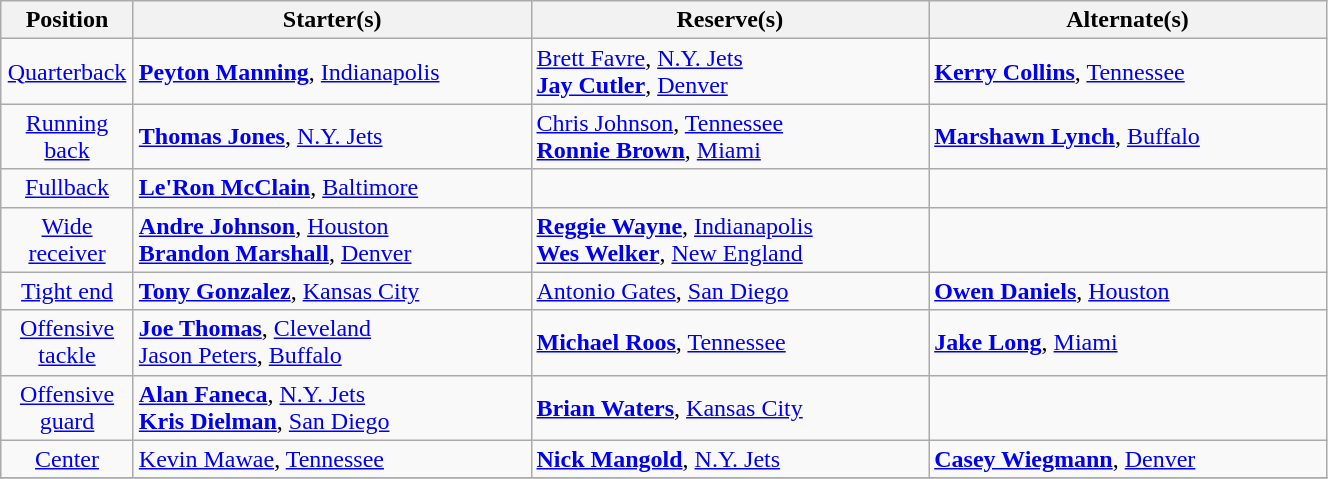<table class="wikitable" style="width:70%;">
<tr>
<th style="width:10%;">Position</th>
<th style="width:30%;">Starter(s)</th>
<th style="width:30%;">Reserve(s)</th>
<th style="width:30%;">Alternate(s)</th>
</tr>
<tr>
<td align=center><a href='#'>Quarterback</a></td>
<td> <strong><a href='#'>Peyton Manning</a></strong>, <a href='#'>Indianapolis</a></td>
<td> <a href='#'>Brett Favre</a>, <a href='#'>N.Y. Jets</a><br> <strong><a href='#'>Jay Cutler</a></strong>, <a href='#'>Denver</a></td>
<td> <strong><a href='#'>Kerry Collins</a></strong>, <a href='#'>Tennessee</a></td>
</tr>
<tr>
<td align=center><a href='#'>Running back</a></td>
<td> <strong><a href='#'>Thomas Jones</a></strong>, <a href='#'>N.Y. Jets</a></td>
<td> <a href='#'>Chris Johnson</a>, <a href='#'>Tennessee</a><br> <strong><a href='#'>Ronnie Brown</a></strong>, <a href='#'>Miami</a></td>
<td> <strong><a href='#'>Marshawn Lynch</a></strong>, <a href='#'>Buffalo</a></td>
</tr>
<tr>
<td align=center><a href='#'>Fullback</a></td>
<td> <strong><a href='#'>Le'Ron McClain</a></strong>, <a href='#'>Baltimore</a></td>
<td></td>
<td></td>
</tr>
<tr>
<td align=center><a href='#'>Wide receiver</a></td>
<td> <strong><a href='#'>Andre Johnson</a></strong>, <a href='#'>Houston</a><br> <strong><a href='#'>Brandon Marshall</a></strong>, <a href='#'>Denver</a></td>
<td> <strong><a href='#'>Reggie Wayne</a></strong>, <a href='#'>Indianapolis</a><br> <strong><a href='#'>Wes Welker</a></strong>, <a href='#'>New England</a></td>
<td></td>
</tr>
<tr>
<td align=center><a href='#'>Tight end</a></td>
<td> <strong><a href='#'>Tony Gonzalez</a></strong>, <a href='#'>Kansas City</a></td>
<td> <a href='#'>Antonio Gates</a>, <a href='#'>San Diego</a></td>
<td> <strong><a href='#'>Owen Daniels</a></strong>, <a href='#'>Houston</a></td>
</tr>
<tr>
<td align=center><a href='#'>Offensive tackle</a></td>
<td> <strong><a href='#'>Joe Thomas</a></strong>, <a href='#'>Cleveland</a><br> <a href='#'>Jason Peters</a>, <a href='#'>Buffalo</a></td>
<td> <strong><a href='#'>Michael Roos</a></strong>, <a href='#'>Tennessee</a></td>
<td> <strong><a href='#'>Jake Long</a></strong>, <a href='#'>Miami</a></td>
</tr>
<tr>
<td align=center><a href='#'>Offensive guard</a></td>
<td> <strong><a href='#'>Alan Faneca</a></strong>, <a href='#'>N.Y. Jets</a><br> <strong><a href='#'>Kris Dielman</a></strong>, <a href='#'>San Diego</a></td>
<td> <strong><a href='#'>Brian Waters</a></strong>, <a href='#'>Kansas City</a></td>
<td></td>
</tr>
<tr>
<td align=center><a href='#'>Center</a></td>
<td> <a href='#'>Kevin Mawae</a>, <a href='#'>Tennessee</a></td>
<td> <strong><a href='#'>Nick Mangold</a></strong>, <a href='#'>N.Y. Jets</a></td>
<td> <strong><a href='#'>Casey Wiegmann</a></strong>, <a href='#'>Denver</a></td>
</tr>
<tr>
</tr>
</table>
